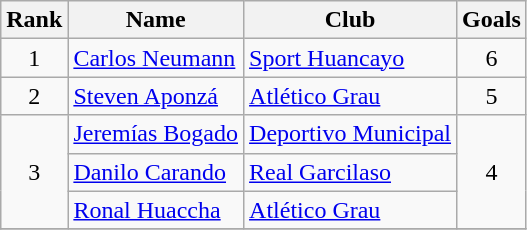<table class="wikitable" border="1">
<tr>
<th>Rank</th>
<th>Name</th>
<th>Club</th>
<th>Goals</th>
</tr>
<tr>
<td align=center>1</td>
<td> <a href='#'>Carlos Neumann</a></td>
<td><a href='#'>Sport Huancayo</a></td>
<td align=center>6</td>
</tr>
<tr>
<td align=center>2</td>
<td> <a href='#'>Steven Aponzá</a></td>
<td><a href='#'>Atlético Grau</a></td>
<td align=center>5</td>
</tr>
<tr>
<td rowspan=3 align=center>3</td>
<td> <a href='#'>Jeremías Bogado</a></td>
<td><a href='#'>Deportivo Municipal</a></td>
<td rowspan=3 align=center>4</td>
</tr>
<tr>
<td> <a href='#'>Danilo Carando</a></td>
<td><a href='#'>Real Garcilaso</a></td>
</tr>
<tr>
<td> <a href='#'>Ronal Huaccha</a></td>
<td><a href='#'>Atlético Grau</a></td>
</tr>
<tr>
</tr>
</table>
